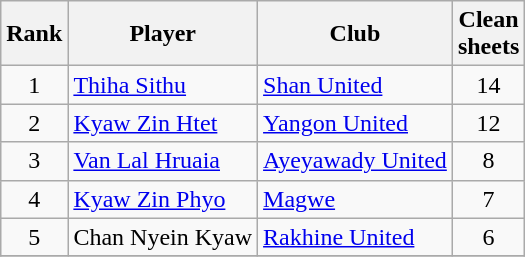<table class="wikitable" style="text-align:center">
<tr>
<th>Rank</th>
<th>Player</th>
<th>Club</th>
<th>Clean<br>sheets</th>
</tr>
<tr>
<td>1</td>
<td align="left"> <a href='#'>Thiha Sithu</a></td>
<td align="left"><a href='#'>Shan United</a></td>
<td>14</td>
</tr>
<tr>
<td>2</td>
<td align="left"> <a href='#'>Kyaw Zin Htet</a></td>
<td align="left"><a href='#'>Yangon United</a></td>
<td>12</td>
</tr>
<tr>
<td>3</td>
<td align="left"> <a href='#'>Van Lal Hruaia</a></td>
<td align="left"><a href='#'>Ayeyawady United</a></td>
<td>8</td>
</tr>
<tr>
<td>4</td>
<td align="left"> <a href='#'>Kyaw Zin Phyo</a></td>
<td align="left"><a href='#'>Magwe</a></td>
<td>7</td>
</tr>
<tr>
<td>5</td>
<td align="left"> Chan Nyein Kyaw</td>
<td align="left"><a href='#'>Rakhine United</a></td>
<td>6</td>
</tr>
<tr>
</tr>
</table>
